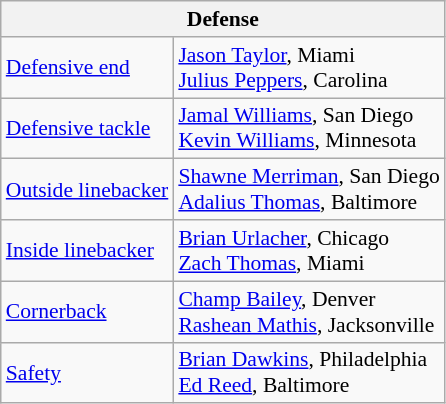<table class="wikitable" style="font-size: 90%;">
<tr>
<th colspan="2">Defense</th>
</tr>
<tr>
<td><a href='#'>Defensive end</a></td>
<td><a href='#'>Jason Taylor</a>, Miami<br><a href='#'>Julius Peppers</a>, Carolina</td>
</tr>
<tr>
<td><a href='#'>Defensive tackle</a></td>
<td><a href='#'>Jamal Williams</a>, San Diego<br><a href='#'>Kevin Williams</a>, Minnesota</td>
</tr>
<tr>
<td><a href='#'>Outside linebacker</a></td>
<td><a href='#'>Shawne Merriman</a>, San Diego<br><a href='#'>Adalius Thomas</a>, Baltimore</td>
</tr>
<tr>
<td><a href='#'>Inside linebacker</a></td>
<td><a href='#'>Brian Urlacher</a>, Chicago<br><a href='#'>Zach Thomas</a>, Miami</td>
</tr>
<tr>
<td><a href='#'>Cornerback</a></td>
<td><a href='#'>Champ Bailey</a>, Denver<br><a href='#'>Rashean Mathis</a>, Jacksonville</td>
</tr>
<tr>
<td><a href='#'>Safety</a></td>
<td><a href='#'>Brian Dawkins</a>, Philadelphia<br><a href='#'>Ed Reed</a>, Baltimore</td>
</tr>
</table>
